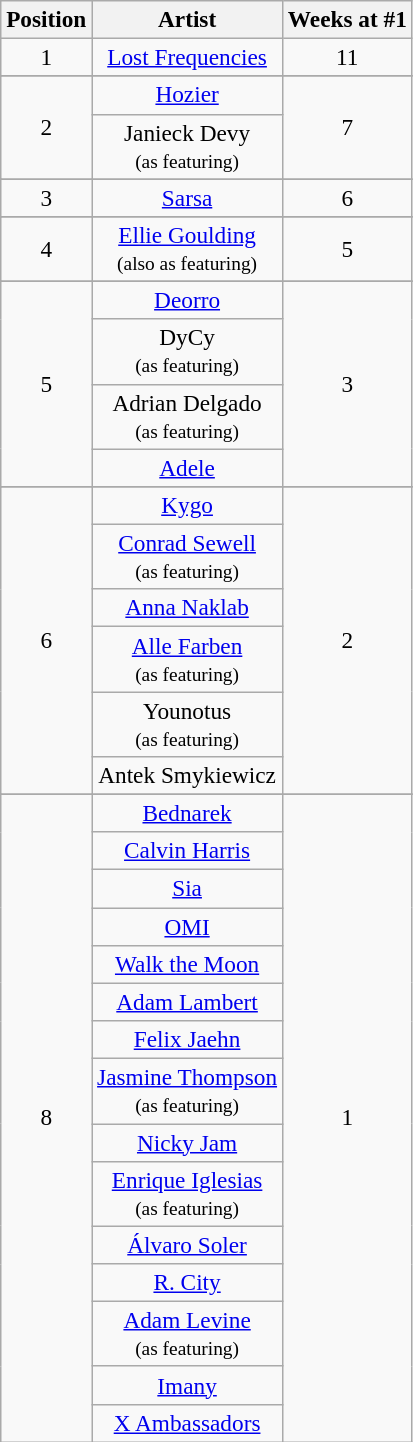<table class="wikitable" style="font-size:97%;">
<tr>
<th>Position</th>
<th>Artist</th>
<th>Weeks at #1</th>
</tr>
<tr style="text-align:center;">
<td rowspan="1">1</td>
<td style="text-align:center;"><a href='#'>Lost Frequencies</a></td>
<td style="text-align:center;" rowspan="1">11</td>
</tr>
<tr>
</tr>
<tr style="text-align:center;">
<td rowspan="2">2</td>
<td style="text-align:center;"><a href='#'>Hozier</a></td>
<td rowspan="2" style="text-align:center;">7</td>
</tr>
<tr>
<td style="text-align:center;">Janieck Devy<br><small>(as featuring)</small></td>
</tr>
<tr>
</tr>
<tr style="text-align:center;">
<td rowspan="1">3</td>
<td style="text-align:center;"><a href='#'>Sarsa</a></td>
<td style="text-align:center;" rowspan="1">6</td>
</tr>
<tr>
</tr>
<tr style="text-align:center;">
<td rowspan="1">4</td>
<td style="text-align:center;"><a href='#'>Ellie Goulding</a><br><small>(also as featuring)</small></td>
<td style="text-align:center;" rowspan="1">5</td>
</tr>
<tr>
</tr>
<tr style="text-align:center;">
<td rowspan="4">5</td>
<td style="text-align:center;"><a href='#'>Deorro</a></td>
<td style="text-align:center;" rowspan="4">3</td>
</tr>
<tr>
<td style="text-align:center;">DyCy<br><small>(as featuring)</small></td>
</tr>
<tr>
<td style="text-align:center;">Adrian Delgado<br><small>(as featuring)</small></td>
</tr>
<tr>
<td style="text-align:center;"><a href='#'>Adele</a></td>
</tr>
<tr>
</tr>
<tr style="text-align:center;">
<td rowspan="6">6</td>
<td style="text-align:center;"><a href='#'>Kygo</a></td>
<td style="text-align:center;" rowspan="6">2</td>
</tr>
<tr>
<td style="text-align:center;"><a href='#'>Conrad Sewell</a><br><small>(as featuring)</small></td>
</tr>
<tr>
<td style="text-align:center;"><a href='#'>Anna Naklab</a></td>
</tr>
<tr>
<td style="text-align:center;"><a href='#'>Alle Farben</a><br><small>(as featuring)</small></td>
</tr>
<tr>
<td style="text-align:center;">Younotus<br><small>(as featuring)</small></td>
</tr>
<tr>
<td style="text-align:center;">Antek Smykiewicz</td>
</tr>
<tr>
</tr>
<tr style="text-align:center;">
<td rowspan="15">8</td>
<td style="text-align:center;"><a href='#'>Bednarek</a></td>
<td style="text-align:center;" rowspan="15">1</td>
</tr>
<tr>
<td style="text-align:center;"><a href='#'>Calvin Harris</a></td>
</tr>
<tr>
<td style="text-align:center;"><a href='#'>Sia</a></td>
</tr>
<tr>
<td style="text-align:center;"><a href='#'>OMI</a></td>
</tr>
<tr>
<td style="text-align:center;"><a href='#'>Walk the Moon</a></td>
</tr>
<tr>
<td style="text-align:center;"><a href='#'>Adam Lambert</a></td>
</tr>
<tr>
<td style="text-align:center;"><a href='#'>Felix Jaehn</a></td>
</tr>
<tr>
<td style="text-align:center;"><a href='#'>Jasmine Thompson</a><br><small>(as featuring)</small></td>
</tr>
<tr>
<td style="text-align:center;"><a href='#'>Nicky Jam</a></td>
</tr>
<tr>
<td style="text-align:center;"><a href='#'>Enrique Iglesias</a><br><small>(as featuring)</small></td>
</tr>
<tr>
<td style="text-align:center;"><a href='#'>Álvaro Soler</a></td>
</tr>
<tr>
<td style="text-align:center;"><a href='#'>R. City</a></td>
</tr>
<tr>
<td style="text-align:center;"><a href='#'>Adam Levine</a><br><small>(as featuring)</small></td>
</tr>
<tr>
<td style="text-align:center;"><a href='#'>Imany</a></td>
</tr>
<tr>
<td style="text-align:center;"><a href='#'>X Ambassadors</a></td>
</tr>
</table>
